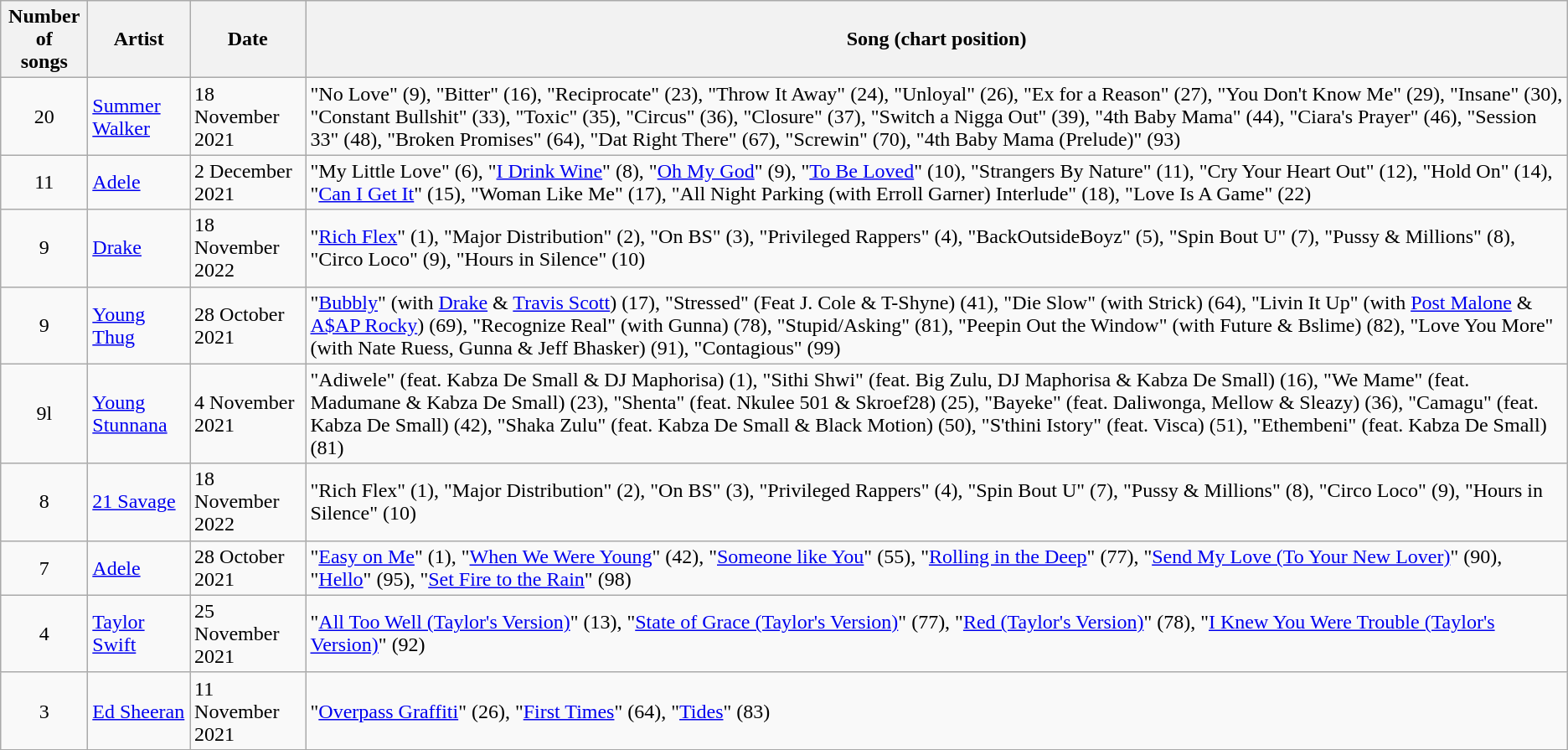<table class="wikitable">
<tr>
<th>Number of <br> songs</th>
<th>Artist</th>
<th>Date</th>
<th>Song (chart position)</th>
</tr>
<tr>
<td style="text-align:center;">20</td>
<td><a href='#'>Summer Walker</a></td>
<td>18 November 2021</td>
<td>"No Love" (9), "Bitter" (16), "Reciprocate" (23), "Throw It Away" (24), "Unloyal" (26), "Ex for a Reason" (27), "You Don't Know Me" (29), "Insane" (30), "Constant Bullshit" (33), "Toxic" (35), "Circus" (36), "Closure" (37), "Switch a Nigga Out" (39), "4th Baby Mama" (44), "Ciara's Prayer" (46), "Session 33" (48), "Broken Promises" (64), "Dat Right There" (67), "Screwin" (70), "4th Baby Mama (Prelude)" (93)</td>
</tr>
<tr>
<td style="text-align:center;">11</td>
<td><a href='#'>Adele</a></td>
<td>2 December 2021</td>
<td>"My Little Love" (6), "<a href='#'>I Drink Wine</a>" (8), "<a href='#'>Oh My God</a>" (9), "<a href='#'>To Be Loved</a>" (10), "Strangers By Nature" (11), "Cry Your Heart Out" (12), "Hold On" (14), "<a href='#'>Can I Get It</a>" (15), "Woman Like Me" (17), "All Night Parking (with Erroll Garner) Interlude" (18), "Love Is A Game" (22)</td>
</tr>
<tr>
<td style="text-align:center;">9</td>
<td><a href='#'>Drake</a></td>
<td>18 November 2022</td>
<td>"<a href='#'>Rich Flex</a>" (1), "Major Distribution" (2), "On BS" (3), "Privileged Rappers" (4), "BackOutsideBoyz" (5), "Spin Bout U" (7), "Pussy & Millions" (8), "Circo Loco" (9), "Hours in Silence" (10)</td>
</tr>
<tr>
<td style="text-align:center;">9</td>
<td><a href='#'>Young Thug</a></td>
<td>28 October 2021</td>
<td>"<a href='#'>Bubbly</a>" (with <a href='#'>Drake</a> & <a href='#'>Travis Scott</a>) (17), "Stressed" (Feat J. Cole & T-Shyne) (41), "Die Slow" (with Strick) (64), "Livin It Up" (with <a href='#'>Post Malone</a> & <a href='#'>A$AP Rocky</a>) (69), "Recognize Real" (with Gunna) (78), "Stupid/Asking" (81), "Peepin Out the Window" (with Future & Bslime) (82), "Love You More" (with Nate Ruess, Gunna & Jeff Bhasker) (91), "Contagious" (99)</td>
</tr>
<tr>
<td style="text-align:center;">9l</td>
<td><a href='#'>Young Stunnana</a></td>
<td>4 November 2021</td>
<td>"Adiwele" (feat. Kabza De Small & DJ Maphorisa) (1), "Sithi Shwi" (feat. Big Zulu, DJ Maphorisa & Kabza De Small) (16), "We Mame" (feat. Madumane & Kabza De Small) (23), "Shenta" (feat. Nkulee 501 & Skroef28) (25), "Bayeke" (feat. Daliwonga, Mellow & Sleazy) (36), "Camagu" (feat. Kabza De Small) (42), "Shaka Zulu" (feat. Kabza De Small & Black Motion) (50), "S'thini Istory" (feat. Visca) (51), "Ethembeni" (feat. Kabza De Small) (81)</td>
</tr>
<tr>
<td style="text-align:center;">8</td>
<td><a href='#'>21 Savage</a></td>
<td>18 November 2022</td>
<td>"Rich Flex" (1), "Major Distribution" (2), "On BS" (3), "Privileged Rappers" (4), "Spin Bout U" (7), "Pussy & Millions" (8), "Circo Loco" (9), "Hours in Silence" (10)</td>
</tr>
<tr>
<td style="text-align:center;">7</td>
<td><a href='#'>Adele</a></td>
<td>28 October 2021</td>
<td>"<a href='#'>Easy on Me</a>" (1), "<a href='#'>When We Were Young</a>" (42), "<a href='#'>Someone like You</a>" (55), "<a href='#'>Rolling in the Deep</a>" (77), "<a href='#'>Send My Love (To Your New Lover)</a>" (90), "<a href='#'>Hello</a>" (95), "<a href='#'>Set Fire to the Rain</a>" (98)</td>
</tr>
<tr>
<td style="text-align:center;">4</td>
<td><a href='#'>Taylor Swift</a></td>
<td>25 November 2021</td>
<td>"<a href='#'>All Too Well (Taylor's Version)</a>" (13), "<a href='#'>State of Grace (Taylor's Version)</a>" (77), "<a href='#'>Red (Taylor's Version)</a>" (78), "<a href='#'>I Knew You Were Trouble (Taylor's Version)</a>" (92)</td>
</tr>
<tr>
<td style="text-align:center;">3</td>
<td><a href='#'>Ed Sheeran</a></td>
<td>11 November 2021</td>
<td>"<a href='#'>Overpass Graffiti</a>" (26), "<a href='#'>First Times</a>" (64), "<a href='#'>Tides</a>" (83)</td>
</tr>
</table>
